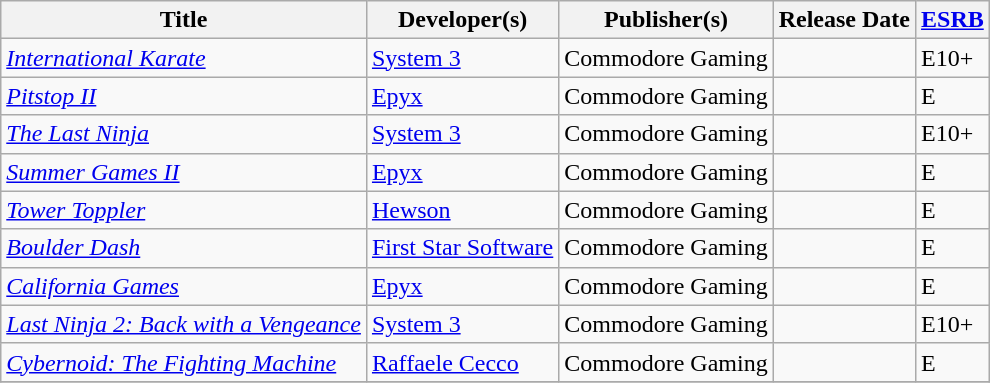<table class="wikitable sortable" style=>
<tr>
<th width="">Title</th>
<th width="">Developer(s)</th>
<th width="">Publisher(s)</th>
<th width="">Release Date</th>
<th width=""><a href='#'>ESRB</a></th>
</tr>
<tr>
<td><em><a href='#'>International Karate</a></em></td>
<td><a href='#'>System 3</a></td>
<td>Commodore Gaming</td>
<td></td>
<td>E10+</td>
</tr>
<tr>
<td><em><a href='#'>Pitstop II</a></em></td>
<td><a href='#'>Epyx</a></td>
<td>Commodore Gaming</td>
<td></td>
<td>E</td>
</tr>
<tr>
<td><em><a href='#'>The Last Ninja</a></em></td>
<td><a href='#'>System 3</a></td>
<td>Commodore Gaming</td>
<td></td>
<td>E10+</td>
</tr>
<tr>
<td><em><a href='#'>Summer Games II</a></em></td>
<td><a href='#'>Epyx</a></td>
<td>Commodore Gaming</td>
<td></td>
<td>E</td>
</tr>
<tr>
<td><em><a href='#'>Tower Toppler</a></em></td>
<td><a href='#'>Hewson</a></td>
<td>Commodore Gaming</td>
<td></td>
<td>E</td>
</tr>
<tr>
<td><em><a href='#'>Boulder Dash</a></em></td>
<td><a href='#'>First Star Software</a></td>
<td>Commodore Gaming</td>
<td></td>
<td>E</td>
</tr>
<tr>
<td><em><a href='#'>California Games</a></em></td>
<td><a href='#'>Epyx</a></td>
<td>Commodore Gaming</td>
<td></td>
<td>E</td>
</tr>
<tr>
<td><em><a href='#'>Last Ninja 2: Back with a Vengeance</a></em></td>
<td><a href='#'>System 3</a></td>
<td>Commodore Gaming</td>
<td></td>
<td>E10+</td>
</tr>
<tr>
<td><em><a href='#'>Cybernoid: The Fighting Machine</a></em></td>
<td><a href='#'>Raffaele Cecco</a></td>
<td>Commodore Gaming</td>
<td></td>
<td>E</td>
</tr>
<tr>
</tr>
</table>
